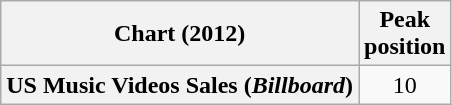<table class="wikitable sortable plainrowheaders" style="text-align:center;">
<tr>
<th scope="col">Chart (2012)</th>
<th scope="col">Peak<br>position</th>
</tr>
<tr>
<th scope="row">US Music Videos Sales (<em>Billboard</em>)</th>
<td align="center">10</td>
</tr>
</table>
